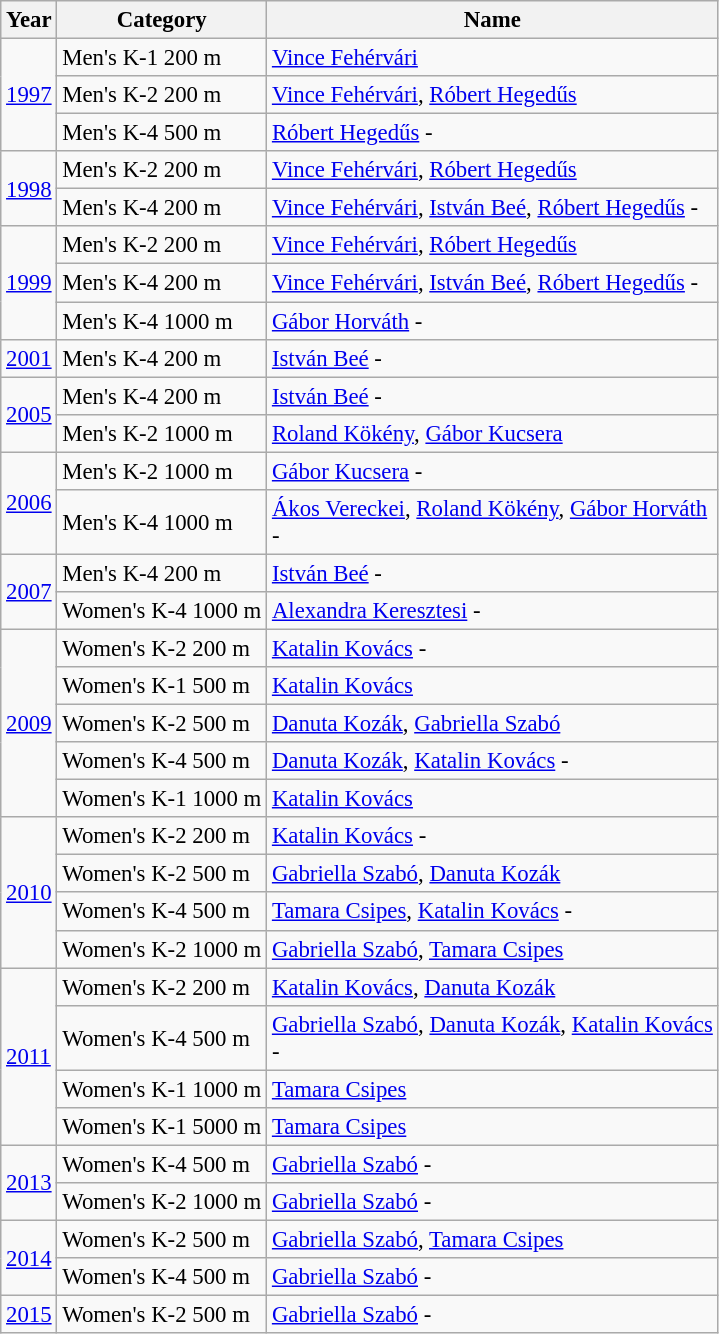<table class="wikitable sortable" center; style="font-size:95%;">
<tr>
<th>Year</th>
<th>Category</th>
<th>Name</th>
</tr>
<tr>
<td rowspan=3><a href='#'>1997</a></td>
<td>Men's K-1 200 m</td>
<td><a href='#'>Vince Fehérvári</a></td>
</tr>
<tr>
<td>Men's K-2 200 m</td>
<td><a href='#'>Vince Fehérvári</a>, <a href='#'>Róbert Hegedűs</a></td>
</tr>
<tr>
<td>Men's K-4 500 m</td>
<td><a href='#'>Róbert Hegedűs</a> - </td>
</tr>
<tr>
<td rowspan=2><a href='#'>1998</a></td>
<td>Men's K-2 200 m</td>
<td><a href='#'>Vince Fehérvári</a>, <a href='#'>Róbert Hegedűs</a></td>
</tr>
<tr>
<td>Men's K-4 200 m</td>
<td><a href='#'>Vince Fehérvári</a>, <a href='#'>István Beé</a>, <a href='#'>Róbert Hegedűs</a> - </td>
</tr>
<tr>
<td rowspan=3><a href='#'>1999</a></td>
<td>Men's K-2 200 m</td>
<td><a href='#'>Vince Fehérvári</a>, <a href='#'>Róbert Hegedűs</a></td>
</tr>
<tr>
<td>Men's K-4 200 m</td>
<td><a href='#'>Vince Fehérvári</a>, <a href='#'>István Beé</a>, <a href='#'>Róbert Hegedűs</a> - </td>
</tr>
<tr>
<td>Men's K-4 1000 m</td>
<td><a href='#'>Gábor Horváth</a> - </td>
</tr>
<tr>
<td><a href='#'>2001</a></td>
<td>Men's K-4 200 m</td>
<td><a href='#'>István Beé</a> - </td>
</tr>
<tr>
<td rowspan=2><a href='#'>2005</a></td>
<td>Men's K-4 200 m</td>
<td><a href='#'>István Beé</a> - </td>
</tr>
<tr>
<td>Men's K-2 1000 m</td>
<td><a href='#'>Roland Kökény</a>, <a href='#'>Gábor Kucsera</a></td>
</tr>
<tr>
<td rowspan=2><a href='#'>2006</a></td>
<td>Men's K-2 1000 m</td>
<td><a href='#'>Gábor Kucsera</a> - </td>
</tr>
<tr>
<td>Men's K-4 1000 m</td>
<td><a href='#'>Ákos Vereckei</a>, <a href='#'>Roland Kökény</a>, <a href='#'>Gábor Horváth</a><br>- </td>
</tr>
<tr>
<td rowspan=2><a href='#'>2007</a></td>
<td>Men's K-4 200 m</td>
<td><a href='#'>István Beé</a> - </td>
</tr>
<tr>
<td>Women's K-4 1000 m</td>
<td><a href='#'>Alexandra Keresztesi</a> - </td>
</tr>
<tr>
<td rowspan=5><a href='#'>2009</a></td>
<td>Women's K-2 200 m</td>
<td><a href='#'>Katalin Kovács</a> - </td>
</tr>
<tr>
<td>Women's K-1 500 m</td>
<td><a href='#'>Katalin Kovács</a></td>
</tr>
<tr>
<td>Women's K-2 500 m</td>
<td><a href='#'>Danuta Kozák</a>, <a href='#'>Gabriella Szabó</a></td>
</tr>
<tr>
<td>Women's K-4 500 m</td>
<td><a href='#'>Danuta Kozák</a>, <a href='#'>Katalin Kovács</a> - </td>
</tr>
<tr>
<td>Women's K-1 1000 m</td>
<td><a href='#'>Katalin Kovács</a></td>
</tr>
<tr>
<td rowspan=4><a href='#'>2010</a></td>
<td>Women's K-2 200 m</td>
<td><a href='#'>Katalin Kovács</a> - </td>
</tr>
<tr>
<td>Women's K-2 500 m</td>
<td><a href='#'>Gabriella Szabó</a>, <a href='#'>Danuta Kozák</a></td>
</tr>
<tr>
<td>Women's K-4 500 m</td>
<td><a href='#'>Tamara Csipes</a>, <a href='#'>Katalin Kovács</a> - </td>
</tr>
<tr>
<td>Women's K-2 1000 m</td>
<td><a href='#'>Gabriella Szabó</a>, <a href='#'>Tamara Csipes</a></td>
</tr>
<tr>
<td rowspan=4><a href='#'>2011</a></td>
<td>Women's K-2 200 m</td>
<td><a href='#'>Katalin Kovács</a>, <a href='#'>Danuta Kozák</a></td>
</tr>
<tr>
<td>Women's K-4 500 m</td>
<td><a href='#'>Gabriella Szabó</a>, <a href='#'>Danuta Kozák</a>, <a href='#'>Katalin Kovács</a><br>- </td>
</tr>
<tr>
<td>Women's K-1 1000 m</td>
<td><a href='#'>Tamara Csipes</a></td>
</tr>
<tr>
<td>Women's K-1 5000 m</td>
<td><a href='#'>Tamara Csipes</a></td>
</tr>
<tr>
<td rowspan=2><a href='#'>2013</a></td>
<td>Women's K-4 500 m</td>
<td><a href='#'>Gabriella Szabó</a> - </td>
</tr>
<tr>
<td>Women's K-2 1000 m</td>
<td><a href='#'>Gabriella Szabó</a> - </td>
</tr>
<tr>
<td rowspan=2><a href='#'>2014</a></td>
<td>Women's K-2 500 m</td>
<td><a href='#'>Gabriella Szabó</a>, <a href='#'>Tamara Csipes</a></td>
</tr>
<tr>
<td>Women's K-4 500 m</td>
<td><a href='#'>Gabriella Szabó</a> - </td>
</tr>
<tr>
<td><a href='#'>2015</a></td>
<td>Women's K-2 500 m</td>
<td><a href='#'>Gabriella Szabó</a> - </td>
</tr>
</table>
